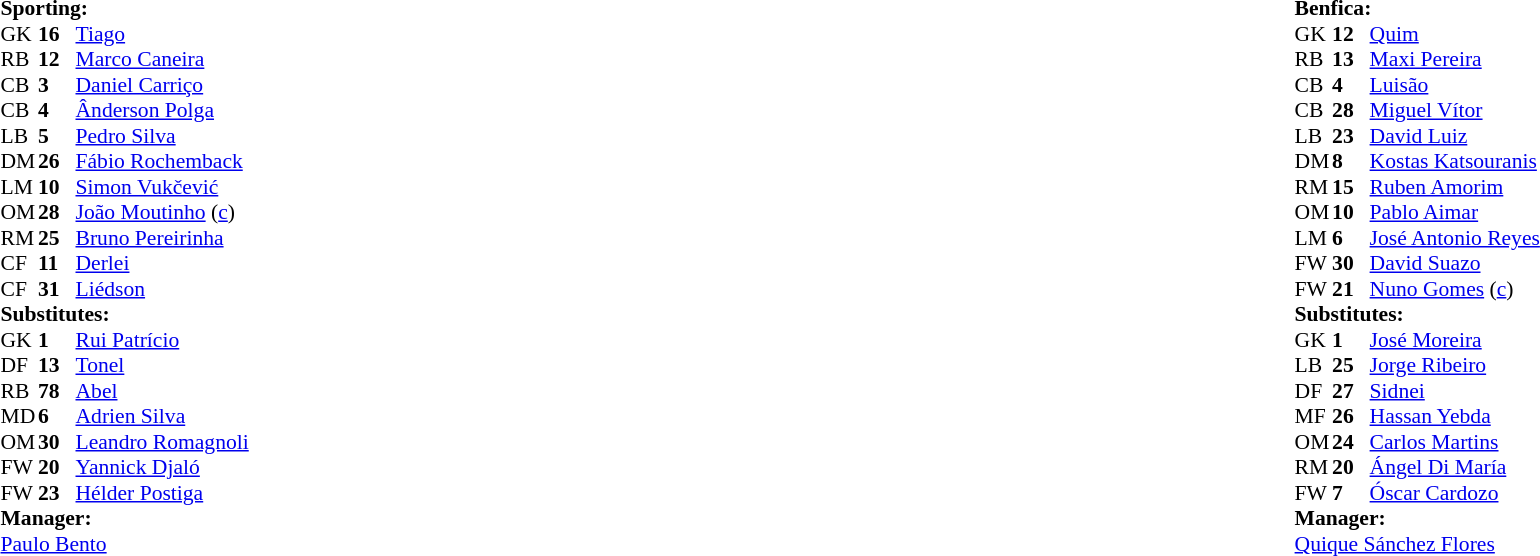<table width="100%">
<tr>
<td valign="top" width="50%"><br><table style="font-size: 90%" cellspacing="0" cellpadding="0">
<tr>
<td colspan="4"><strong>Sporting:</strong></td>
</tr>
<tr>
<th width=25></th>
<th width=25></th>
</tr>
<tr>
<td>GK</td>
<td><strong>16</strong></td>
<td> <a href='#'>Tiago</a></td>
</tr>
<tr>
<td>RB</td>
<td><strong>12</strong></td>
<td> <a href='#'>Marco Caneira</a></td>
</tr>
<tr>
<td>CB</td>
<td><strong>3</strong></td>
<td> <a href='#'>Daniel Carriço</a></td>
</tr>
<tr>
<td>CB</td>
<td><strong>4</strong></td>
<td> <a href='#'>Ânderson Polga</a></td>
<td></td>
</tr>
<tr>
<td>LB</td>
<td><strong>5</strong></td>
<td> <a href='#'>Pedro Silva</a></td>
<td></td>
</tr>
<tr>
<td>DM</td>
<td><strong>26</strong></td>
<td> <a href='#'>Fábio Rochemback</a></td>
</tr>
<tr>
<td>LM</td>
<td><strong>10</strong></td>
<td> <a href='#'>Simon Vukčević</a></td>
<td></td>
<td></td>
</tr>
<tr>
<td>OM</td>
<td><strong>28</strong></td>
<td> <a href='#'>João Moutinho</a> (<a href='#'>c</a>)</td>
<td></td>
</tr>
<tr>
<td>RM</td>
<td><strong>25</strong></td>
<td> <a href='#'>Bruno Pereirinha</a></td>
<td></td>
<td></td>
</tr>
<tr>
<td>CF</td>
<td><strong>11</strong></td>
<td> <a href='#'>Derlei</a></td>
</tr>
<tr>
<td>CF</td>
<td><strong>31</strong></td>
<td> <a href='#'>Liédson</a></td>
<td></td>
<td></td>
</tr>
<tr>
<td colspan=3><strong>Substitutes:</strong></td>
</tr>
<tr>
<td>GK</td>
<td><strong>1</strong></td>
<td> <a href='#'>Rui Patrício</a></td>
</tr>
<tr>
<td>DF</td>
<td><strong>13</strong></td>
<td> <a href='#'>Tonel</a></td>
</tr>
<tr>
<td>RB</td>
<td><strong>78</strong></td>
<td> <a href='#'>Abel</a></td>
<td></td>
<td></td>
</tr>
<tr>
<td>MD</td>
<td><strong>6</strong></td>
<td> <a href='#'>Adrien Silva</a></td>
</tr>
<tr>
<td>OM</td>
<td><strong>30</strong></td>
<td> <a href='#'>Leandro Romagnoli</a></td>
<td></td>
<td></td>
</tr>
<tr>
<td>FW</td>
<td><strong>20</strong></td>
<td> <a href='#'>Yannick Djaló</a></td>
</tr>
<tr>
<td>FW</td>
<td><strong>23</strong></td>
<td> <a href='#'>Hélder Postiga</a></td>
<td></td>
<td></td>
</tr>
<tr>
<td colspan=3><strong>Manager:</strong></td>
</tr>
<tr>
<td colspan=4> <a href='#'>Paulo Bento</a></td>
</tr>
</table>
</td>
<td valign="top" width="50%"><br><table style="font-size: 90%" cellspacing="0" cellpadding="0" align=center>
<tr>
<td colspan="4"><strong>Benfica:</strong></td>
</tr>
<tr>
<th width=25></th>
<th width=25></th>
</tr>
<tr>
<td>GK</td>
<td><strong>12</strong></td>
<td> <a href='#'>Quim</a></td>
</tr>
<tr>
<td>RB</td>
<td><strong>13</strong></td>
<td> <a href='#'>Maxi Pereira</a></td>
<td></td>
</tr>
<tr>
<td>CB</td>
<td><strong>4</strong></td>
<td> <a href='#'>Luisão</a></td>
</tr>
<tr>
<td>CB</td>
<td><strong>28</strong></td>
<td> <a href='#'>Miguel Vítor</a></td>
<td></td>
</tr>
<tr>
<td>LB</td>
<td><strong>23</strong></td>
<td> <a href='#'>David Luiz</a></td>
</tr>
<tr>
<td>DM</td>
<td><strong>8</strong></td>
<td> <a href='#'>Kostas Katsouranis</a></td>
</tr>
<tr>
<td>RM</td>
<td><strong>15</strong></td>
<td> <a href='#'>Ruben Amorim</a></td>
<td></td>
<td></td>
</tr>
<tr>
<td>OM</td>
<td><strong>10</strong></td>
<td> <a href='#'>Pablo Aimar</a></td>
</tr>
<tr>
<td>LM</td>
<td><strong>6</strong></td>
<td> <a href='#'>José Antonio Reyes</a></td>
<td></td>
<td></td>
</tr>
<tr>
<td>FW</td>
<td><strong>30</strong></td>
<td> <a href='#'>David Suazo</a></td>
</tr>
<tr>
<td>FW</td>
<td><strong>21</strong></td>
<td> <a href='#'>Nuno Gomes</a> (<a href='#'>c</a>)</td>
<td></td>
<td></td>
</tr>
<tr>
<td colspan=3><strong>Substitutes:</strong></td>
</tr>
<tr>
<td>GK</td>
<td><strong>1</strong></td>
<td> <a href='#'>José Moreira</a></td>
</tr>
<tr>
<td>LB</td>
<td><strong>25</strong></td>
<td> <a href='#'>Jorge Ribeiro</a></td>
</tr>
<tr>
<td>DF</td>
<td><strong>27</strong></td>
<td> <a href='#'>Sidnei</a></td>
</tr>
<tr>
<td>MF</td>
<td><strong>26</strong></td>
<td> <a href='#'>Hassan Yebda</a></td>
</tr>
<tr>
<td>OM</td>
<td><strong>24</strong></td>
<td> <a href='#'>Carlos Martins</a></td>
<td></td>
<td></td>
</tr>
<tr>
<td>RM</td>
<td><strong>20</strong></td>
<td> <a href='#'>Ángel Di María</a></td>
<td></td>
<td></td>
</tr>
<tr>
<td>FW</td>
<td><strong>7</strong></td>
<td> <a href='#'>Óscar Cardozo</a></td>
<td></td>
<td></td>
</tr>
<tr>
<td colspan=3><strong>Manager:</strong></td>
</tr>
<tr>
<td colspan=4> <a href='#'>Quique Sánchez Flores</a></td>
</tr>
</table>
</td>
</tr>
</table>
